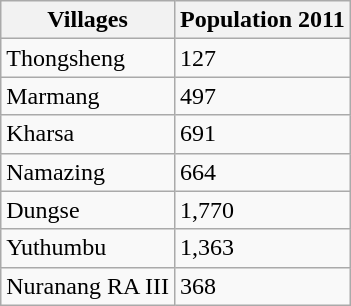<table class="wikitable">
<tr>
<th>Villages</th>
<th>Population 2011</th>
</tr>
<tr>
<td>Thongsheng</td>
<td>127</td>
</tr>
<tr>
<td>Marmang</td>
<td>497</td>
</tr>
<tr>
<td>Kharsa</td>
<td>691</td>
</tr>
<tr>
<td>Namazing</td>
<td>664</td>
</tr>
<tr>
<td>Dungse</td>
<td>1,770</td>
</tr>
<tr>
<td>Yuthumbu</td>
<td>1,363</td>
</tr>
<tr>
<td>Nuranang RA III</td>
<td>368</td>
</tr>
</table>
